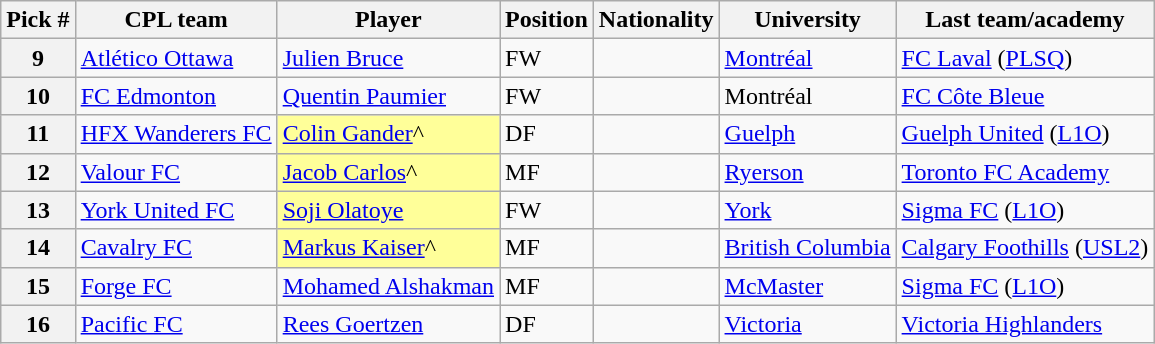<table class="wikitable">
<tr>
<th>Pick #</th>
<th>CPL team</th>
<th>Player</th>
<th>Position</th>
<th>Nationality</th>
<th>University</th>
<th>Last team/academy</th>
</tr>
<tr>
<th>9</th>
<td><a href='#'>Atlético Ottawa</a></td>
<td><a href='#'>Julien Bruce</a></td>
<td>FW</td>
<td align=left></td>
<td><a href='#'>Montréal</a></td>
<td><a href='#'>FC Laval</a> (<a href='#'>PLSQ</a>)</td>
</tr>
<tr>
<th>10</th>
<td><a href='#'>FC Edmonton</a></td>
<td><a href='#'>Quentin Paumier</a></td>
<td>FW</td>
<td align=left></td>
<td>Montréal</td>
<td> <a href='#'>FC Côte Bleue</a></td>
</tr>
<tr>
<th>11</th>
<td><a href='#'>HFX Wanderers FC</a></td>
<td bgcolor="#FFFF99"><a href='#'>Colin Gander</a>^</td>
<td>DF</td>
<td align=left></td>
<td><a href='#'>Guelph</a></td>
<td><a href='#'>Guelph United</a> (<a href='#'>L1O</a>)</td>
</tr>
<tr>
<th>12</th>
<td><a href='#'>Valour FC</a></td>
<td bgcolor="#FFFF99"><a href='#'>Jacob Carlos</a>^</td>
<td>MF</td>
<td align=left></td>
<td><a href='#'>Ryerson</a></td>
<td><a href='#'>Toronto FC Academy</a></td>
</tr>
<tr>
<th>13</th>
<td><a href='#'>York United FC</a></td>
<td bgcolor="#FFFF99"><a href='#'>Soji Olatoye</a></td>
<td>FW</td>
<td align=left></td>
<td><a href='#'>York</a></td>
<td><a href='#'>Sigma FC</a> (<a href='#'>L1O</a>)</td>
</tr>
<tr>
<th>14</th>
<td><a href='#'>Cavalry FC</a></td>
<td bgcolor="#FFFF99"><a href='#'>Markus Kaiser</a>^</td>
<td>MF</td>
<td align=left></td>
<td><a href='#'>British Columbia</a></td>
<td><a href='#'>Calgary Foothills</a> (<a href='#'>USL2</a>)</td>
</tr>
<tr>
<th>15</th>
<td><a href='#'>Forge FC</a></td>
<td><a href='#'>Mohamed Alshakman</a></td>
<td>MF</td>
<td align=left></td>
<td><a href='#'>McMaster</a></td>
<td><a href='#'>Sigma FC</a> (<a href='#'>L1O</a>)</td>
</tr>
<tr>
<th>16</th>
<td><a href='#'>Pacific FC</a></td>
<td><a href='#'>Rees Goertzen</a></td>
<td>DF</td>
<td align=left></td>
<td><a href='#'>Victoria</a></td>
<td><a href='#'>Victoria Highlanders</a></td>
</tr>
</table>
